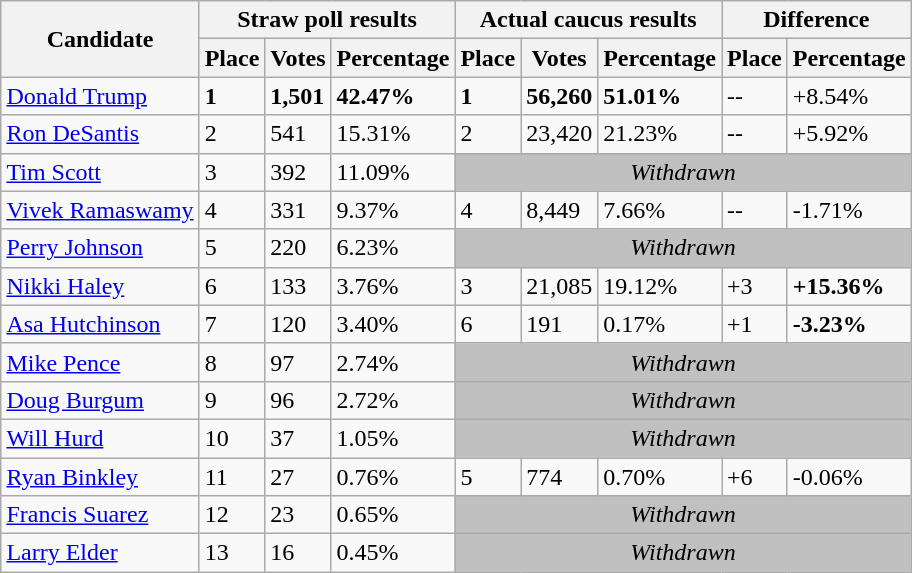<table class="wikitable plainrowheaders sortable" style="margin:auto;">
<tr>
<th rowspan=2>Candidate</th>
<th colspan=3>Straw poll results</th>
<th colspan=3>Actual caucus results</th>
<th colspan=2>Difference</th>
</tr>
<tr>
<th>Place</th>
<th>Votes</th>
<th>Percentage</th>
<th>Place</th>
<th>Votes</th>
<th>Percentage</th>
<th>Place</th>
<th>Percentage</th>
</tr>
<tr>
<td><a href='#'>Donald Trump</a></td>
<td><strong>1</strong></td>
<td><strong>1,501</strong></td>
<td><strong>42.47%</strong></td>
<td><strong>1</strong></td>
<td><strong>56,260</strong></td>
<td><strong>51.01%</strong></td>
<td>--</td>
<td>+8.54%</td>
</tr>
<tr>
<td><a href='#'>Ron DeSantis</a></td>
<td>2</td>
<td>541</td>
<td>15.31%</td>
<td>2</td>
<td>23,420</td>
<td>21.23%</td>
<td>--</td>
<td>+5.92%</td>
</tr>
<tr>
<td><a href='#'>Tim Scott</a></td>
<td>3</td>
<td>392</td>
<td>11.09%</td>
<td style="text-align:center; background:silver;" colspan=5><em>Withdrawn</em></td>
</tr>
<tr>
<td><a href='#'>Vivek Ramaswamy</a></td>
<td>4</td>
<td>331</td>
<td>9.37%</td>
<td>4</td>
<td>8,449</td>
<td>7.66%</td>
<td>--</td>
<td>-1.71%</td>
</tr>
<tr>
<td><a href='#'>Perry Johnson</a></td>
<td>5</td>
<td>220</td>
<td>6.23%</td>
<td style="text-align:center; background:silver;" colspan=5><em>Withdrawn</em></td>
</tr>
<tr>
<td><a href='#'>Nikki Haley</a></td>
<td>6</td>
<td>133</td>
<td>3.76%</td>
<td>3</td>
<td>21,085</td>
<td>19.12%</td>
<td>+3</td>
<td><strong>+15.36%</strong></td>
</tr>
<tr>
<td><a href='#'>Asa Hutchinson</a></td>
<td>7</td>
<td>120</td>
<td>3.40%</td>
<td>6</td>
<td>191</td>
<td>0.17%</td>
<td>+1</td>
<td><strong>-3.23%</strong></td>
</tr>
<tr>
<td><a href='#'>Mike Pence</a></td>
<td>8</td>
<td>97</td>
<td>2.74%</td>
<td style="text-align:center; background:silver;" colspan=5><em>Withdrawn</em></td>
</tr>
<tr>
<td><a href='#'>Doug Burgum</a></td>
<td>9</td>
<td>96</td>
<td>2.72%</td>
<td style="text-align:center; background:silver;" colspan=5><em>Withdrawn</em></td>
</tr>
<tr>
<td><a href='#'>Will Hurd</a></td>
<td>10</td>
<td>37</td>
<td>1.05%</td>
<td style="text-align:center; background:silver;" colspan=5><em>Withdrawn</em></td>
</tr>
<tr>
<td><a href='#'>Ryan Binkley</a></td>
<td>11</td>
<td>27</td>
<td>0.76%</td>
<td>5</td>
<td>774</td>
<td>0.70%</td>
<td>+6</td>
<td>-0.06%</td>
</tr>
<tr>
<td><a href='#'>Francis Suarez</a></td>
<td>12</td>
<td>23</td>
<td>0.65%</td>
<td style="text-align:center; background:silver;" colspan=5><em>Withdrawn</em></td>
</tr>
<tr>
<td><a href='#'>Larry Elder</a></td>
<td>13</td>
<td>16</td>
<td>0.45%</td>
<td style="text-align:center; background:silver;" colspan=5><em>Withdrawn</em></td>
</tr>
</table>
